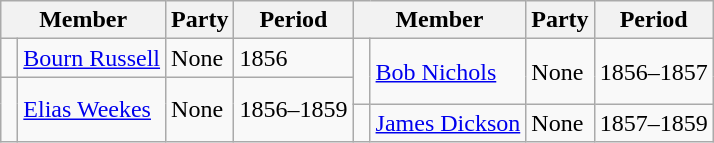<table class="wikitable">
<tr>
<th colspan="2">Member</th>
<th>Party</th>
<th>Period</th>
<th colspan="2">Member</th>
<th>Party</th>
<th>Period</th>
</tr>
<tr>
<td> </td>
<td><a href='#'>Bourn Russell</a></td>
<td>None</td>
<td>1856</td>
<td rowspan="2" ><br> </td>
<td rowspan="2"><a href='#'>Bob Nichols</a></td>
<td rowspan="2">None</td>
<td rowspan="2">1856–1857</td>
</tr>
<tr>
<td rowspan="2" ><br> </td>
<td rowspan="2"><a href='#'>Elias Weekes</a></td>
<td rowspan="2">None</td>
<td rowspan="2">1856–1859</td>
</tr>
<tr>
<td> </td>
<td><a href='#'>James Dickson</a></td>
<td>None</td>
<td>1857–1859</td>
</tr>
</table>
